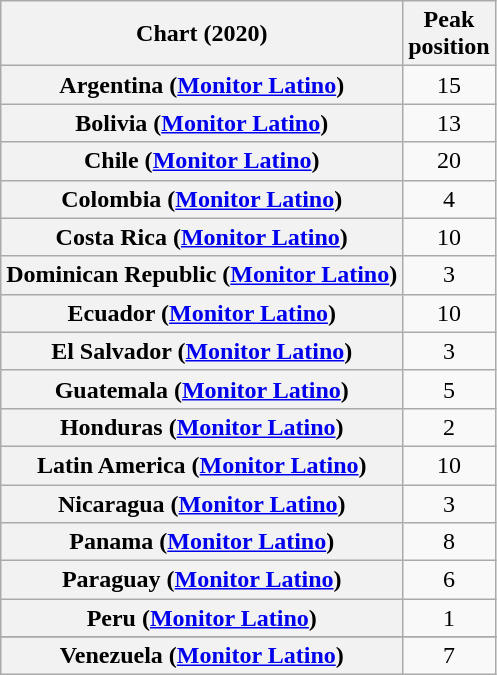<table class="wikitable sortable plainrowheaders" style="text-align:center">
<tr>
<th scope="col">Chart (2020)</th>
<th scope="col">Peak<br>position</th>
</tr>
<tr>
<th scope="row">Argentina (<a href='#'>Monitor Latino</a>)</th>
<td>15</td>
</tr>
<tr>
<th scope="row">Bolivia (<a href='#'>Monitor Latino</a>)</th>
<td>13</td>
</tr>
<tr>
<th scope="row">Chile (<a href='#'>Monitor Latino</a>)</th>
<td>20</td>
</tr>
<tr>
<th scope="row">Colombia (<a href='#'>Monitor Latino</a>)</th>
<td>4</td>
</tr>
<tr>
<th scope="row">Costa Rica (<a href='#'>Monitor Latino</a>)</th>
<td>10</td>
</tr>
<tr>
<th scope="row">Dominican Republic (<a href='#'>Monitor Latino</a>)</th>
<td>3</td>
</tr>
<tr>
<th scope="row">Ecuador (<a href='#'>Monitor Latino</a>)</th>
<td>10</td>
</tr>
<tr>
<th scope="row">El Salvador (<a href='#'>Monitor Latino</a>)</th>
<td>3</td>
</tr>
<tr>
<th scope="row">Guatemala (<a href='#'>Monitor Latino</a>)</th>
<td>5</td>
</tr>
<tr>
<th scope="row">Honduras (<a href='#'>Monitor Latino</a>)</th>
<td>2</td>
</tr>
<tr>
<th scope="row">Latin America (<a href='#'>Monitor Latino</a>)</th>
<td>10</td>
</tr>
<tr>
<th scope="row">Nicaragua (<a href='#'>Monitor Latino</a>)</th>
<td>3</td>
</tr>
<tr>
<th scope="row">Panama (<a href='#'>Monitor Latino</a>)</th>
<td>8</td>
</tr>
<tr>
<th scope="row">Paraguay (<a href='#'>Monitor Latino</a>)</th>
<td>6</td>
</tr>
<tr>
<th scope="row">Peru (<a href='#'>Monitor Latino</a>)</th>
<td>1</td>
</tr>
<tr>
</tr>
<tr>
<th scope="row">Venezuela (<a href='#'>Monitor Latino</a>)</th>
<td>7</td>
</tr>
</table>
